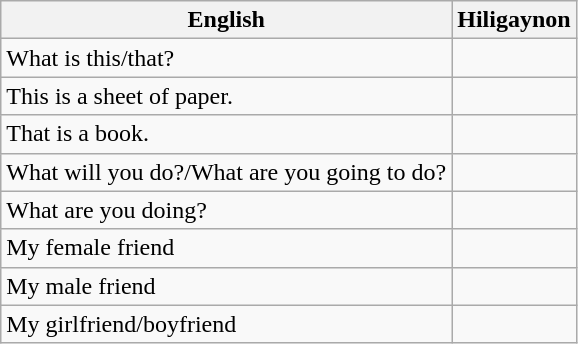<table class="wikitable">
<tr>
<th>English</th>
<th>Hiligaynon</th>
</tr>
<tr>
<td>What is this/that?</td>
<td></td>
</tr>
<tr>
<td>This is a sheet of paper.</td>
<td></td>
</tr>
<tr>
<td>That is a book.</td>
<td></td>
</tr>
<tr>
<td>What will you do?/What are you going to do?</td>
<td></td>
</tr>
<tr>
<td>What are you doing?</td>
<td></td>
</tr>
<tr>
<td>My female friend</td>
<td></td>
</tr>
<tr>
<td>My male friend</td>
<td></td>
</tr>
<tr>
<td>My girlfriend/boyfriend</td>
<td></td>
</tr>
</table>
